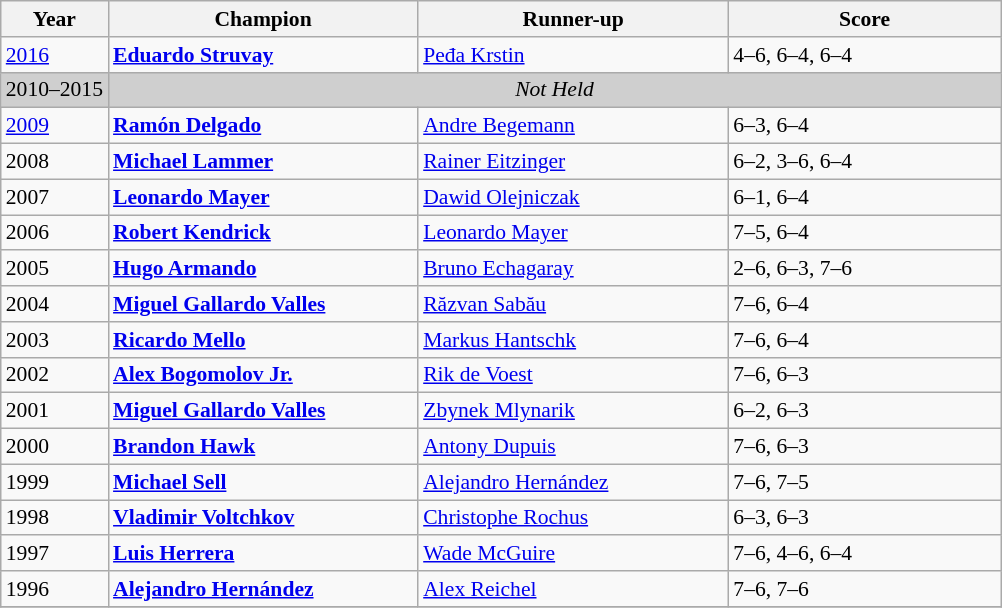<table class="wikitable" style="font-size:90%">
<tr>
<th>Year</th>
<th width="200">Champion</th>
<th width="200">Runner-up</th>
<th width="175">Score</th>
</tr>
<tr>
<td><a href='#'>2016</a></td>
<td> <strong><a href='#'>Eduardo Struvay</a></strong></td>
<td> <a href='#'>Peđa Krstin</a></td>
<td>4–6, 6–4, 6–4</td>
</tr>
<tr>
<td style="background:#cfcfcf">2010–2015</td>
<td colspan=3 align=center style="background:#cfcfcf"><em>Not Held</em></td>
</tr>
<tr>
<td><a href='#'>2009</a></td>
<td> <strong><a href='#'>Ramón Delgado</a></strong></td>
<td> <a href='#'>Andre Begemann</a></td>
<td>6–3, 6–4</td>
</tr>
<tr>
<td>2008</td>
<td> <strong><a href='#'>Michael Lammer</a></strong></td>
<td> <a href='#'>Rainer Eitzinger</a></td>
<td>6–2, 3–6, 6–4</td>
</tr>
<tr>
<td>2007</td>
<td> <strong><a href='#'>Leonardo Mayer</a></strong></td>
<td> <a href='#'>Dawid Olejniczak</a></td>
<td>6–1, 6–4</td>
</tr>
<tr>
<td>2006</td>
<td> <strong><a href='#'>Robert Kendrick</a></strong></td>
<td> <a href='#'>Leonardo Mayer</a></td>
<td>7–5, 6–4</td>
</tr>
<tr>
<td>2005</td>
<td> <strong><a href='#'>Hugo Armando</a></strong></td>
<td> <a href='#'>Bruno Echagaray</a></td>
<td>2–6, 6–3, 7–6</td>
</tr>
<tr>
<td>2004</td>
<td> <strong><a href='#'>Miguel Gallardo Valles</a></strong></td>
<td> <a href='#'>Răzvan Sabău</a></td>
<td>7–6, 6–4</td>
</tr>
<tr>
<td>2003</td>
<td> <strong><a href='#'>Ricardo Mello</a></strong></td>
<td> <a href='#'>Markus Hantschk</a></td>
<td>7–6, 6–4</td>
</tr>
<tr>
<td>2002</td>
<td> <strong><a href='#'>Alex Bogomolov Jr.</a></strong></td>
<td> <a href='#'>Rik de Voest</a></td>
<td>7–6, 6–3</td>
</tr>
<tr>
<td>2001</td>
<td> <strong><a href='#'>Miguel Gallardo Valles</a></strong></td>
<td> <a href='#'>Zbynek Mlynarik</a></td>
<td>6–2, 6–3</td>
</tr>
<tr>
<td>2000</td>
<td> <strong><a href='#'>Brandon Hawk</a></strong></td>
<td> <a href='#'>Antony Dupuis</a></td>
<td>7–6, 6–3</td>
</tr>
<tr>
<td>1999</td>
<td> <strong><a href='#'>Michael Sell</a></strong></td>
<td> <a href='#'>Alejandro Hernández</a></td>
<td>7–6, 7–5</td>
</tr>
<tr>
<td>1998</td>
<td> <strong><a href='#'>Vladimir Voltchkov</a></strong></td>
<td> <a href='#'>Christophe Rochus</a></td>
<td>6–3, 6–3</td>
</tr>
<tr>
<td>1997</td>
<td> <strong><a href='#'>Luis Herrera</a></strong></td>
<td> <a href='#'>Wade McGuire</a></td>
<td>7–6, 4–6, 6–4</td>
</tr>
<tr>
<td>1996</td>
<td> <strong><a href='#'>Alejandro Hernández</a></strong></td>
<td> <a href='#'>Alex Reichel</a></td>
<td>7–6, 7–6</td>
</tr>
<tr>
</tr>
</table>
